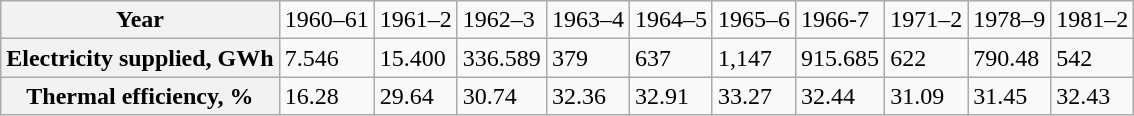<table class="wikitable">
<tr>
<th>Year</th>
<td>1960–61</td>
<td>1961–2</td>
<td>1962–3</td>
<td>1963–4</td>
<td>1964–5</td>
<td>1965–6</td>
<td>1966-7</td>
<td>1971–2</td>
<td>1978–9</td>
<td>1981–2</td>
</tr>
<tr>
<th>Electricity supplied, GWh</th>
<td>7.546</td>
<td>15.400</td>
<td>336.589</td>
<td>379</td>
<td>637</td>
<td>1,147</td>
<td>915.685</td>
<td>622</td>
<td>790.48</td>
<td>542</td>
</tr>
<tr>
<th>Thermal efficiency, %</th>
<td>16.28</td>
<td>29.64</td>
<td>30.74</td>
<td>32.36</td>
<td>32.91</td>
<td>33.27</td>
<td>32.44</td>
<td>31.09</td>
<td>31.45</td>
<td>32.43</td>
</tr>
</table>
